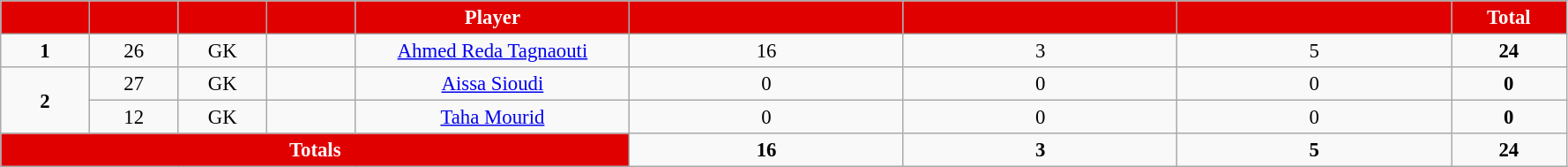<table class="wikitable sortable" style="font-size: 95%; text-align: center;">
<tr>
<th data-darkreader-inline-color="" data-darkreader-inline-bgcolor="" data-darkreader-inline-bgimage="" width="60" style="background:#E00000; color:#FFFFFF"></th>
<th data-darkreader-inline-color="" data-darkreader-inline-bgcolor="" data-darkreader-inline-bgimage="" width="60" style="background:#E00000; color:#FFFFFF"></th>
<th data-darkreader-inline-color="" data-darkreader-inline-bgcolor="" data-darkreader-inline-bgimage="" width="60" style="background:#E00000; color:#FFFFFF"></th>
<th data-darkreader-inline-color="" data-darkreader-inline-bgcolor="" data-darkreader-inline-bgimage="" width="60" style="background:#E00000; color:#FFFFFF"></th>
<th data-darkreader-inline-color="" data-darkreader-inline-bgcolor="" data-darkreader-inline-bgimage="" width="200" style="background:#E00000; color:#FFFFFF">Player</th>
<th data-darkreader-inline-color="" data-darkreader-inline-bgcolor="" data-darkreader-inline-bgimage="" width="200" style="background:#E00000; color:#FFFFFF"></th>
<th data-darkreader-inline-color="" data-darkreader-inline-bgcolor="" data-darkreader-inline-bgimage="" width="200" style="background:#E00000; color:#FFFFFF"></th>
<th data-darkreader-inline-color="" data-darkreader-inline-bgcolor="" data-darkreader-inline-bgimage="" width="200" style="background:#E00000; color:#FFFFFF"></th>
<th data-darkreader-inline-color="" data-darkreader-inline-bgcolor="" data-darkreader-inline-bgimage="" width="80" style="background:#E00000; color:#FFFFFF">Total</th>
</tr>
<tr>
<td><strong>1</strong></td>
<td>26</td>
<td>GK</td>
<td></td>
<td><a href='#'>Ahmed Reda Tagnaouti</a></td>
<td>16</td>
<td>3</td>
<td>5</td>
<td><strong>24</strong></td>
</tr>
<tr>
<td rowspan="2"><strong>2</strong></td>
<td>27</td>
<td>GK</td>
<td></td>
<td><a href='#'>Aissa Sioudi</a></td>
<td>0</td>
<td>0</td>
<td>0</td>
<td><strong>0</strong></td>
</tr>
<tr>
<td>12</td>
<td>GK</td>
<td></td>
<td><a href='#'>Taha Mourid</a></td>
<td>0</td>
<td>0</td>
<td>0</td>
<td><strong>0</strong></td>
</tr>
<tr>
<td colspan="5" data-darkreader-inline-color="" data-darkreader-inline-bgcolor="" data-darkreader-inline-bgimage="" style="background:#E00000; color:#FFFFFF; colspan=5"><strong>Totals</strong></td>
<td><strong>16</strong></td>
<td><strong>3</strong></td>
<td><strong>5</strong></td>
<td><strong>24</strong></td>
</tr>
</table>
